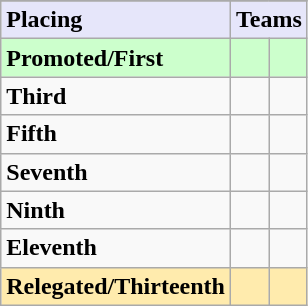<table class=wikitable>
<tr>
</tr>
<tr style="background: #E6E6FA;">
<td><strong>Placing</strong></td>
<td colspan="2" style="text-align:center"><strong>Teams</strong></td>
</tr>
<tr style="background: #ccffcc;">
<td><strong>Promoted/First</strong></td>
<td><strong></strong></td>
<td><strong></strong></td>
</tr>
<tr>
<td><strong>Third</strong></td>
<td></td>
<td></td>
</tr>
<tr>
<td><strong>Fifth</strong></td>
<td></td>
<td></td>
</tr>
<tr>
<td><strong>Seventh</strong></td>
<td></td>
<td></td>
</tr>
<tr>
<td><strong>Ninth</strong></td>
<td></td>
<td></td>
</tr>
<tr>
<td><strong>Eleventh</strong></td>
<td></td>
<td></td>
</tr>
<tr style="background: #ffebad;">
<td><strong>Relegated/Thirteenth</strong></td>
<td><em></em></td>
<td><em></em></td>
</tr>
</table>
